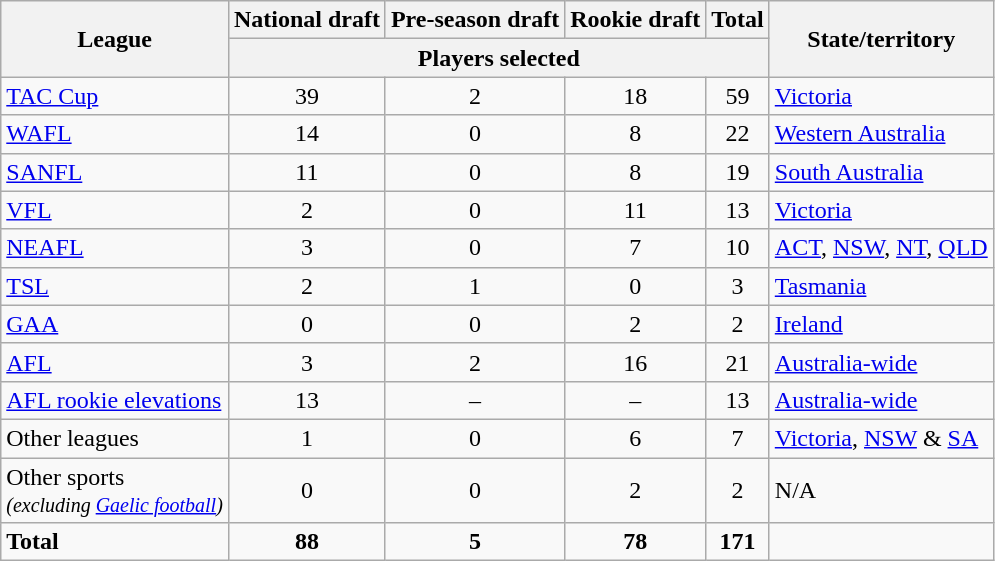<table class="wikitable sortable">
<tr>
<th rowspan="2">League</th>
<th>National draft</th>
<th>Pre-season draft</th>
<th>Rookie draft</th>
<th>Total</th>
<th rowspan="2">State/territory</th>
</tr>
<tr>
<th colspan="4">Players selected</th>
</tr>
<tr>
<td><a href='#'>TAC Cup</a></td>
<td style="text-align:center;">39</td>
<td style="text-align:center;">2</td>
<td style="text-align:center;">18</td>
<td style="text-align:center;">59</td>
<td><a href='#'>Victoria</a></td>
</tr>
<tr>
<td><a href='#'>WAFL</a></td>
<td style="text-align:center;">14</td>
<td style="text-align:center;">0</td>
<td style="text-align:center;">8</td>
<td style="text-align:center;">22</td>
<td><a href='#'>Western Australia</a></td>
</tr>
<tr>
<td><a href='#'>SANFL</a></td>
<td style="text-align:center;">11</td>
<td style="text-align:center;">0</td>
<td style="text-align:center;">8</td>
<td style="text-align:center;">19</td>
<td><a href='#'>South Australia</a></td>
</tr>
<tr>
<td><a href='#'>VFL</a></td>
<td style="text-align:center;">2</td>
<td style="text-align:center;">0</td>
<td style="text-align:center;">11</td>
<td style="text-align:center;">13</td>
<td><a href='#'>Victoria</a></td>
</tr>
<tr>
<td><a href='#'>NEAFL</a></td>
<td style="text-align:center;">3</td>
<td style="text-align:center;">0</td>
<td style="text-align:center;">7</td>
<td style="text-align:center;">10</td>
<td><a href='#'>ACT</a>, <a href='#'>NSW</a>, <a href='#'>NT</a>, <a href='#'>QLD</a></td>
</tr>
<tr>
<td><a href='#'>TSL</a></td>
<td style="text-align:center;">2</td>
<td style="text-align:center;">1</td>
<td style="text-align:center;">0</td>
<td style="text-align:center;">3</td>
<td><a href='#'>Tasmania</a></td>
</tr>
<tr>
<td><a href='#'>GAA</a></td>
<td style="text-align:center;">0</td>
<td style="text-align:center;">0</td>
<td style="text-align:center;">2</td>
<td style="text-align:center;">2</td>
<td><a href='#'>Ireland</a></td>
</tr>
<tr>
<td><a href='#'>AFL</a></td>
<td style="text-align:center;">3</td>
<td style="text-align:center;">2</td>
<td style="text-align:center;">16</td>
<td style="text-align:center;">21</td>
<td><a href='#'>Australia-wide</a></td>
</tr>
<tr>
<td><a href='#'>AFL rookie elevations</a></td>
<td style="text-align:center;">13</td>
<td style="text-align:center;">–</td>
<td style="text-align:center;">–</td>
<td style="text-align:center;">13</td>
<td><a href='#'>Australia-wide</a></td>
</tr>
<tr>
<td>Other leagues</td>
<td style="text-align:center;">1</td>
<td style="text-align:center;">0</td>
<td style="text-align:center;">6</td>
<td style="text-align:center;">7</td>
<td><a href='#'>Victoria</a>, <a href='#'>NSW</a> & <a href='#'>SA</a></td>
</tr>
<tr>
<td>Other sports<br><small><em>(excluding <a href='#'>Gaelic football</a>)</em></small></td>
<td style="text-align:center;">0</td>
<td style="text-align:center;">0</td>
<td style="text-align:center;">2</td>
<td style="text-align:center;">2</td>
<td>N/A</td>
</tr>
<tr>
<td><strong>Total</strong></td>
<td style="text-align:center;"><strong>88</strong></td>
<td style="text-align:center;"><strong>5</strong></td>
<td style="text-align:center;"><strong>78</strong></td>
<td style="text-align:center;"><strong>171</strong></td>
<td></td>
</tr>
</table>
